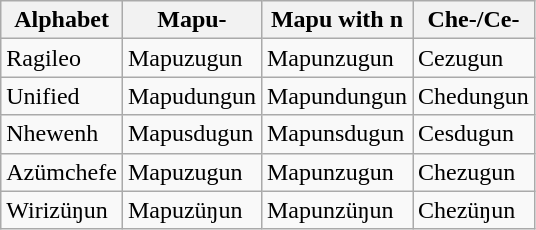<table class="wikitable">
<tr>
<th>Alphabet</th>
<th>Mapu-</th>
<th>Mapu with n</th>
<th>Che-/Ce-</th>
</tr>
<tr>
<td>Ragileo</td>
<td>Mapuzugun</td>
<td>Mapunzugun</td>
<td>Cezugun</td>
</tr>
<tr>
<td>Unified</td>
<td>Mapudungun</td>
<td>Mapundungun</td>
<td>Chedungun</td>
</tr>
<tr>
<td>Nhewenh</td>
<td>Mapusdugun</td>
<td>Mapunsdugun</td>
<td>Cesdugun</td>
</tr>
<tr>
<td>Azümchefe</td>
<td>Mapuzugun</td>
<td>Mapunzugun</td>
<td>Chezugun</td>
</tr>
<tr>
<td>Wirizüŋun</td>
<td>Mapuzüŋun</td>
<td>Mapunzüŋun</td>
<td>Chezüŋun</td>
</tr>
</table>
